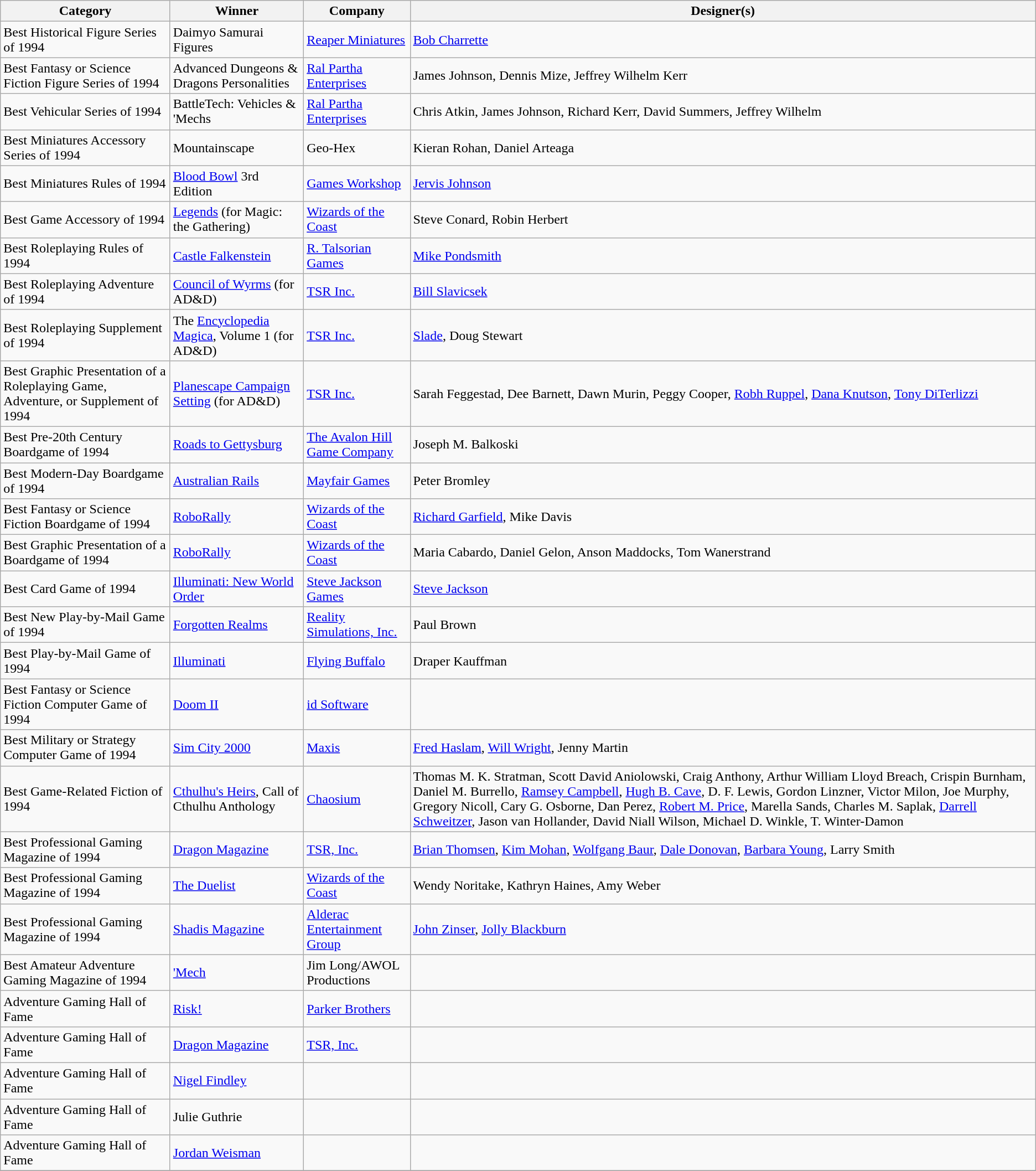<table class="wikitable">
<tr>
<th>Category</th>
<th>Winner</th>
<th>Company</th>
<th>Designer(s)</th>
</tr>
<tr>
<td>Best Historical Figure Series of 1994</td>
<td>Daimyo Samurai Figures</td>
<td><a href='#'>Reaper Miniatures</a></td>
<td><a href='#'>Bob Charrette</a></td>
</tr>
<tr>
<td>Best Fantasy or Science Fiction Figure Series of 1994</td>
<td>Advanced Dungeons & Dragons Personalities</td>
<td><a href='#'>Ral Partha Enterprises</a></td>
<td>James Johnson, Dennis Mize, Jeffrey Wilhelm Kerr</td>
</tr>
<tr>
<td>Best Vehicular Series of 1994</td>
<td>BattleTech: Vehicles & 'Mechs</td>
<td><a href='#'>Ral Partha Enterprises</a></td>
<td>Chris Atkin, James Johnson, Richard Kerr, David Summers, Jeffrey Wilhelm</td>
</tr>
<tr>
<td>Best Miniatures Accessory Series of 1994</td>
<td>Mountainscape</td>
<td>Geo-Hex</td>
<td>Kieran Rohan, Daniel Arteaga</td>
</tr>
<tr>
<td>Best Miniatures Rules of 1994</td>
<td><a href='#'>Blood Bowl</a> 3rd Edition</td>
<td><a href='#'>Games Workshop</a></td>
<td><a href='#'>Jervis Johnson</a></td>
</tr>
<tr>
<td>Best Game Accessory of 1994</td>
<td><a href='#'>Legends</a> (for Magic: the Gathering)</td>
<td><a href='#'>Wizards of the Coast</a></td>
<td>Steve Conard, Robin Herbert</td>
</tr>
<tr>
<td>Best Roleplaying Rules of 1994</td>
<td><a href='#'>Castle Falkenstein</a></td>
<td><a href='#'>R. Talsorian Games</a></td>
<td><a href='#'>Mike Pondsmith</a></td>
</tr>
<tr>
<td>Best Roleplaying Adventure of 1994</td>
<td><a href='#'>Council of Wyrms</a> (for AD&D)</td>
<td><a href='#'>TSR Inc.</a></td>
<td><a href='#'>Bill Slavicsek</a></td>
</tr>
<tr>
<td>Best Roleplaying Supplement of 1994</td>
<td>The <a href='#'>Encyclopedia Magica</a>, Volume 1 (for AD&D)</td>
<td><a href='#'>TSR Inc.</a></td>
<td><a href='#'>Slade</a>, Doug Stewart</td>
</tr>
<tr>
<td>Best Graphic Presentation of a Roleplaying Game, Adventure, or Supplement of 1994</td>
<td><a href='#'>Planescape Campaign Setting</a> (for AD&D)</td>
<td><a href='#'>TSR Inc.</a></td>
<td>Sarah Feggestad, Dee Barnett, Dawn Murin, Peggy Cooper, <a href='#'>Robh Ruppel</a>, <a href='#'>Dana Knutson</a>, <a href='#'>Tony DiTerlizzi</a></td>
</tr>
<tr>
<td>Best Pre-20th Century Boardgame of 1994</td>
<td><a href='#'>Roads to Gettysburg</a></td>
<td><a href='#'>The Avalon Hill Game Company</a></td>
<td>Joseph M. Balkoski</td>
</tr>
<tr>
<td>Best Modern-Day Boardgame of 1994</td>
<td><a href='#'>Australian Rails</a></td>
<td><a href='#'>Mayfair Games</a></td>
<td>Peter Bromley</td>
</tr>
<tr>
<td>Best Fantasy or Science Fiction Boardgame of 1994</td>
<td><a href='#'>RoboRally</a></td>
<td><a href='#'>Wizards of the Coast</a></td>
<td><a href='#'>Richard Garfield</a>, Mike Davis</td>
</tr>
<tr>
<td>Best Graphic Presentation of a Boardgame of 1994</td>
<td><a href='#'>RoboRally</a></td>
<td><a href='#'>Wizards of the Coast</a></td>
<td>Maria Cabardo, Daniel Gelon, Anson Maddocks, Tom Wanerstrand</td>
</tr>
<tr>
<td>Best Card Game of 1994</td>
<td><a href='#'>Illuminati: New World Order</a></td>
<td><a href='#'>Steve Jackson Games</a></td>
<td><a href='#'>Steve Jackson</a></td>
</tr>
<tr>
<td>Best New Play-by-Mail Game of 1994</td>
<td><a href='#'>Forgotten Realms</a></td>
<td><a href='#'>Reality Simulations, Inc.</a></td>
<td>Paul Brown</td>
</tr>
<tr>
<td>Best Play-by-Mail Game of 1994</td>
<td><a href='#'>Illuminati</a></td>
<td><a href='#'>Flying Buffalo</a></td>
<td>Draper Kauffman</td>
</tr>
<tr>
<td>Best Fantasy or Science Fiction Computer Game of 1994</td>
<td><a href='#'>Doom II</a></td>
<td><a href='#'>id Software</a></td>
<td></td>
</tr>
<tr>
<td>Best Military or Strategy Computer Game of 1994</td>
<td><a href='#'>Sim City 2000</a></td>
<td><a href='#'>Maxis</a></td>
<td><a href='#'>Fred Haslam</a>, <a href='#'>Will Wright</a>, Jenny Martin</td>
</tr>
<tr>
<td>Best Game-Related Fiction of 1994</td>
<td><a href='#'>Cthulhu's Heirs</a>, Call of Cthulhu Anthology</td>
<td><a href='#'>Chaosium</a></td>
<td>Thomas M. K. Stratman, Scott David Aniolowski, Craig Anthony, Arthur William Lloyd Breach, Crispin Burnham, Daniel M. Burrello, <a href='#'>Ramsey Campbell</a>, <a href='#'>Hugh B. Cave</a>, D. F. Lewis, Gordon Linzner, Victor Milon, Joe Murphy, Gregory Nicoll, Cary G. Osborne, Dan Perez, <a href='#'>Robert M. Price</a>, Marella Sands, Charles M. Saplak, <a href='#'>Darrell Schweitzer</a>, Jason van Hollander, David Niall Wilson, Michael D. Winkle, T. Winter-Damon</td>
</tr>
<tr>
<td>Best Professional Gaming Magazine of 1994</td>
<td><a href='#'>Dragon Magazine</a></td>
<td><a href='#'>TSR, Inc.</a></td>
<td><a href='#'>Brian Thomsen</a>, <a href='#'>Kim Mohan</a>, <a href='#'>Wolfgang Baur</a>, <a href='#'>Dale Donovan</a>, <a href='#'>Barbara Young</a>, Larry Smith</td>
</tr>
<tr>
<td>Best Professional Gaming Magazine of 1994</td>
<td><a href='#'>The Duelist</a></td>
<td><a href='#'>Wizards of the Coast</a></td>
<td>Wendy Noritake, Kathryn Haines, Amy Weber</td>
</tr>
<tr>
<td>Best Professional Gaming Magazine of 1994</td>
<td><a href='#'>Shadis Magazine</a></td>
<td><a href='#'>Alderac Entertainment Group</a></td>
<td><a href='#'>John Zinser</a>, <a href='#'>Jolly Blackburn</a></td>
</tr>
<tr>
<td>Best Amateur Adventure Gaming Magazine of 1994</td>
<td><a href='#'>'Mech</a></td>
<td>Jim Long/AWOL Productions</td>
<td></td>
</tr>
<tr>
<td>Adventure Gaming Hall of Fame</td>
<td><a href='#'>Risk!</a></td>
<td><a href='#'>Parker Brothers</a></td>
<td></td>
</tr>
<tr>
<td>Adventure Gaming Hall of Fame</td>
<td><a href='#'>Dragon Magazine</a></td>
<td><a href='#'>TSR, Inc.</a></td>
<td></td>
</tr>
<tr>
<td>Adventure Gaming Hall of Fame</td>
<td><a href='#'>Nigel Findley</a></td>
<td></td>
<td></td>
</tr>
<tr>
<td>Adventure Gaming Hall of Fame</td>
<td>Julie Guthrie</td>
<td></td>
<td></td>
</tr>
<tr>
<td>Adventure Gaming Hall of Fame</td>
<td><a href='#'>Jordan Weisman</a></td>
<td></td>
<td></td>
</tr>
<tr>
</tr>
</table>
